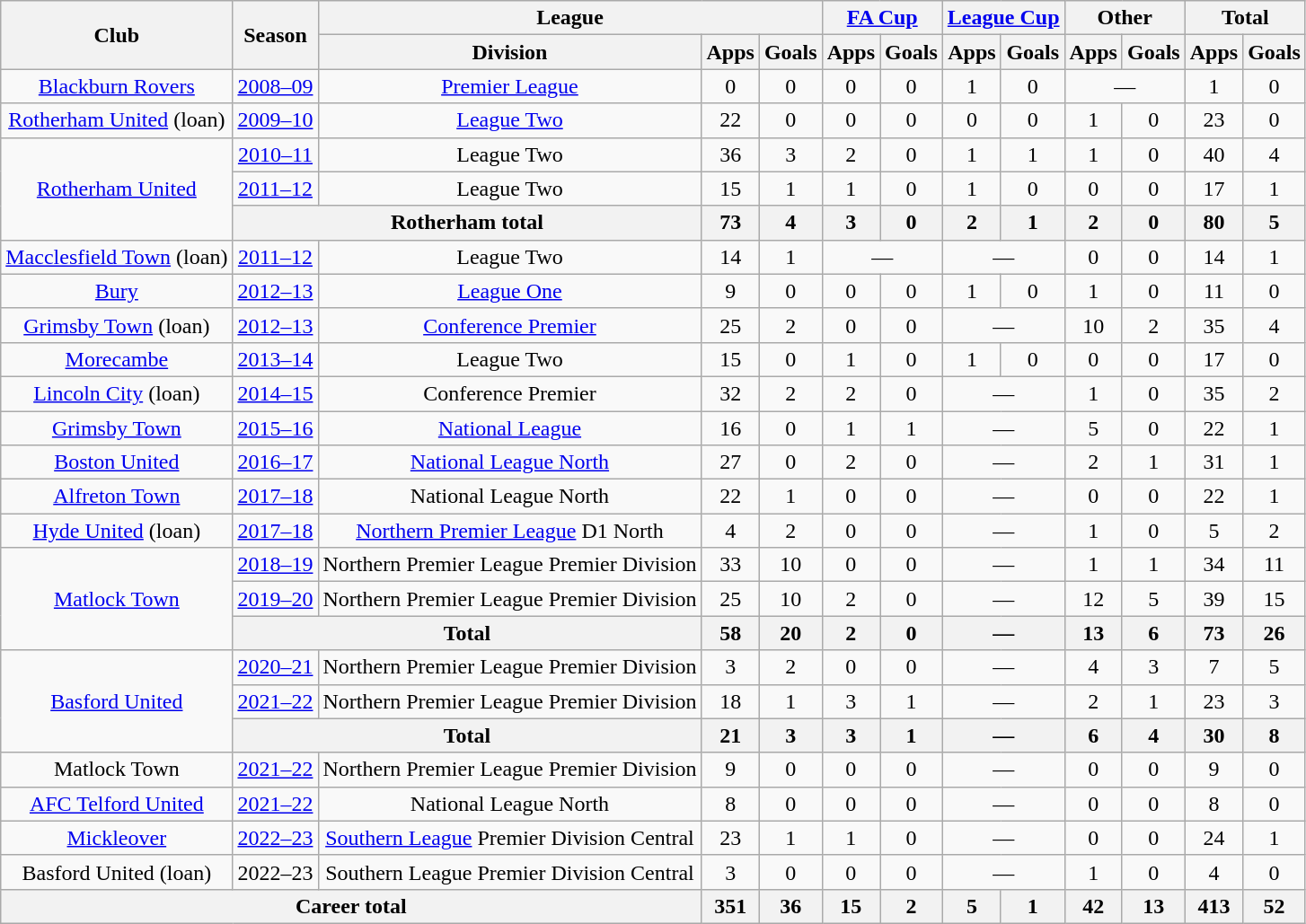<table class="wikitable" style="text-align:center">
<tr>
<th rowspan="2">Club</th>
<th rowspan="2">Season</th>
<th colspan="3">League</th>
<th colspan="2"><a href='#'>FA Cup</a></th>
<th colspan="2"><a href='#'>League Cup</a></th>
<th colspan="2">Other</th>
<th colspan="2">Total</th>
</tr>
<tr>
<th>Division</th>
<th>Apps</th>
<th>Goals</th>
<th>Apps</th>
<th>Goals</th>
<th>Apps</th>
<th>Goals</th>
<th>Apps</th>
<th>Goals</th>
<th>Apps</th>
<th>Goals</th>
</tr>
<tr>
<td><a href='#'>Blackburn Rovers</a></td>
<td><a href='#'>2008–09</a></td>
<td><a href='#'>Premier League</a></td>
<td>0</td>
<td>0</td>
<td>0</td>
<td>0</td>
<td>1</td>
<td>0</td>
<td colspan="2">—</td>
<td>1</td>
<td>0</td>
</tr>
<tr>
<td><a href='#'>Rotherham United</a> (loan)</td>
<td><a href='#'>2009–10</a></td>
<td><a href='#'>League Two</a></td>
<td>22</td>
<td>0</td>
<td>0</td>
<td>0</td>
<td>0</td>
<td>0</td>
<td>1</td>
<td>0</td>
<td>23</td>
<td>0</td>
</tr>
<tr>
<td rowspan="3"><a href='#'>Rotherham United</a></td>
<td><a href='#'>2010–11</a></td>
<td>League Two</td>
<td>36</td>
<td>3</td>
<td>2</td>
<td>0</td>
<td>1</td>
<td>1</td>
<td>1</td>
<td>0</td>
<td>40</td>
<td>4</td>
</tr>
<tr>
<td><a href='#'>2011–12</a></td>
<td>League Two</td>
<td>15</td>
<td>1</td>
<td>1</td>
<td>0</td>
<td>1</td>
<td>0</td>
<td>0</td>
<td>0</td>
<td>17</td>
<td>1</td>
</tr>
<tr>
<th colspan="2">Rotherham total</th>
<th>73</th>
<th>4</th>
<th>3</th>
<th>0</th>
<th>2</th>
<th>1</th>
<th>2</th>
<th>0</th>
<th>80</th>
<th>5</th>
</tr>
<tr>
<td><a href='#'>Macclesfield Town</a> (loan)</td>
<td><a href='#'>2011–12</a></td>
<td>League Two</td>
<td>14</td>
<td>1</td>
<td colspan="2">—</td>
<td colspan="2">—</td>
<td>0</td>
<td>0</td>
<td>14</td>
<td>1</td>
</tr>
<tr>
<td><a href='#'>Bury</a></td>
<td><a href='#'>2012–13</a></td>
<td><a href='#'>League One</a></td>
<td>9</td>
<td>0</td>
<td>0</td>
<td>0</td>
<td>1</td>
<td>0</td>
<td>1</td>
<td>0</td>
<td>11</td>
<td>0</td>
</tr>
<tr>
<td><a href='#'>Grimsby Town</a> (loan)</td>
<td><a href='#'>2012–13</a></td>
<td><a href='#'>Conference Premier</a></td>
<td>25</td>
<td>2</td>
<td>0</td>
<td>0</td>
<td colspan="2">—</td>
<td>10</td>
<td>2</td>
<td>35</td>
<td>4</td>
</tr>
<tr>
<td><a href='#'>Morecambe</a></td>
<td><a href='#'>2013–14</a></td>
<td>League Two</td>
<td>15</td>
<td>0</td>
<td>1</td>
<td>0</td>
<td>1</td>
<td>0</td>
<td>0</td>
<td>0</td>
<td>17</td>
<td>0</td>
</tr>
<tr>
<td><a href='#'>Lincoln City</a> (loan)</td>
<td><a href='#'>2014–15</a></td>
<td>Conference Premier</td>
<td>32</td>
<td>2</td>
<td>2</td>
<td>0</td>
<td colspan="2">—</td>
<td>1</td>
<td>0</td>
<td>35</td>
<td>2</td>
</tr>
<tr>
<td><a href='#'>Grimsby Town</a></td>
<td><a href='#'>2015–16</a></td>
<td><a href='#'>National League</a></td>
<td>16</td>
<td>0</td>
<td>1</td>
<td>1</td>
<td colspan="2">—</td>
<td>5</td>
<td>0</td>
<td>22</td>
<td>1</td>
</tr>
<tr>
<td><a href='#'>Boston United</a></td>
<td><a href='#'>2016–17</a></td>
<td><a href='#'>National League North</a></td>
<td>27</td>
<td>0</td>
<td>2</td>
<td>0</td>
<td colspan="2">—</td>
<td>2</td>
<td>1</td>
<td>31</td>
<td>1</td>
</tr>
<tr>
<td><a href='#'>Alfreton Town</a></td>
<td><a href='#'>2017–18</a></td>
<td>National League North</td>
<td>22</td>
<td>1</td>
<td>0</td>
<td>0</td>
<td colspan="2">—</td>
<td>0</td>
<td>0</td>
<td>22</td>
<td>1</td>
</tr>
<tr>
<td><a href='#'>Hyde United</a> (loan)</td>
<td><a href='#'>2017–18</a></td>
<td><a href='#'>Northern Premier League</a> D1 North</td>
<td>4</td>
<td>2</td>
<td>0</td>
<td>0</td>
<td colspan="2">—</td>
<td>1</td>
<td>0</td>
<td>5</td>
<td>2</td>
</tr>
<tr>
<td rowspan="3"><a href='#'>Matlock Town</a></td>
<td><a href='#'>2018–19</a></td>
<td>Northern Premier League Premier Division</td>
<td>33</td>
<td>10</td>
<td>0</td>
<td>0</td>
<td colspan="2">—</td>
<td>1</td>
<td>1</td>
<td>34</td>
<td>11</td>
</tr>
<tr>
<td><a href='#'>2019–20</a></td>
<td>Northern Premier League Premier Division</td>
<td>25</td>
<td>10</td>
<td>2</td>
<td>0</td>
<td colspan="2">—</td>
<td>12</td>
<td>5</td>
<td>39</td>
<td>15</td>
</tr>
<tr>
<th colspan="2">Total</th>
<th>58</th>
<th>20</th>
<th>2</th>
<th>0</th>
<th colspan="2">—</th>
<th>13</th>
<th>6</th>
<th>73</th>
<th>26</th>
</tr>
<tr>
<td rowspan="3"><a href='#'>Basford United</a></td>
<td><a href='#'>2020–21</a></td>
<td>Northern Premier League Premier Division</td>
<td>3</td>
<td>2</td>
<td>0</td>
<td>0</td>
<td colspan="2">—</td>
<td>4</td>
<td>3</td>
<td>7</td>
<td>5</td>
</tr>
<tr>
<td><a href='#'>2021–22</a></td>
<td>Northern Premier League Premier Division</td>
<td>18</td>
<td>1</td>
<td>3</td>
<td>1</td>
<td colspan="2">—</td>
<td>2</td>
<td>1</td>
<td>23</td>
<td>3</td>
</tr>
<tr>
<th colspan="2">Total</th>
<th>21</th>
<th>3</th>
<th>3</th>
<th>1</th>
<th colspan="2">—</th>
<th>6</th>
<th>4</th>
<th>30</th>
<th>8</th>
</tr>
<tr>
<td>Matlock Town</td>
<td><a href='#'>2021–22</a></td>
<td>Northern Premier League Premier Division</td>
<td>9</td>
<td>0</td>
<td>0</td>
<td>0</td>
<td colspan="2">—</td>
<td>0</td>
<td>0</td>
<td>9</td>
<td>0</td>
</tr>
<tr>
<td><a href='#'>AFC Telford United</a></td>
<td><a href='#'>2021–22</a></td>
<td>National League North</td>
<td>8</td>
<td>0</td>
<td>0</td>
<td>0</td>
<td colspan="2">—</td>
<td>0</td>
<td>0</td>
<td>8</td>
<td>0</td>
</tr>
<tr>
<td><a href='#'>Mickleover</a></td>
<td><a href='#'>2022–23</a></td>
<td><a href='#'>Southern League</a> Premier Division Central</td>
<td>23</td>
<td>1</td>
<td>1</td>
<td>0</td>
<td colspan="2">—</td>
<td>0</td>
<td>0</td>
<td>24</td>
<td>1</td>
</tr>
<tr>
<td>Basford United (loan)</td>
<td>2022–23</td>
<td>Southern League Premier Division Central</td>
<td>3</td>
<td>0</td>
<td>0</td>
<td>0</td>
<td colspan="2">—</td>
<td>1</td>
<td>0</td>
<td>4</td>
<td>0</td>
</tr>
<tr>
<th colspan="3">Career total</th>
<th>351</th>
<th>36</th>
<th>15</th>
<th>2</th>
<th>5</th>
<th>1</th>
<th>42</th>
<th>13</th>
<th>413</th>
<th>52</th>
</tr>
</table>
